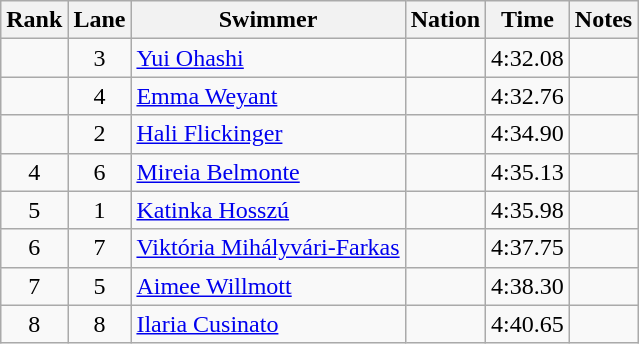<table class="wikitable sortable" style="text-align:center">
<tr>
<th>Rank</th>
<th>Lane</th>
<th>Swimmer</th>
<th>Nation</th>
<th>Time</th>
<th>Notes</th>
</tr>
<tr>
<td></td>
<td>3</td>
<td align=left><a href='#'>Yui Ohashi</a></td>
<td align=left></td>
<td>4:32.08</td>
<td></td>
</tr>
<tr>
<td></td>
<td>4</td>
<td align=left><a href='#'>Emma Weyant</a></td>
<td align=left></td>
<td>4:32.76</td>
<td></td>
</tr>
<tr>
<td></td>
<td>2</td>
<td align=left><a href='#'>Hali Flickinger</a></td>
<td align=left></td>
<td>4:34.90</td>
<td></td>
</tr>
<tr>
<td>4</td>
<td>6</td>
<td align=left><a href='#'>Mireia Belmonte</a></td>
<td align=left></td>
<td>4:35.13</td>
<td></td>
</tr>
<tr>
<td>5</td>
<td>1</td>
<td align=left><a href='#'>Katinka Hosszú</a></td>
<td align=left></td>
<td>4:35.98</td>
<td></td>
</tr>
<tr>
<td>6</td>
<td>7</td>
<td align=left><a href='#'>Viktória Mihályvári-Farkas</a></td>
<td align=left></td>
<td>4:37.75</td>
<td></td>
</tr>
<tr>
<td>7</td>
<td>5</td>
<td align=left><a href='#'>Aimee Willmott</a></td>
<td align=left></td>
<td>4:38.30</td>
<td></td>
</tr>
<tr>
<td>8</td>
<td>8</td>
<td align=left><a href='#'>Ilaria Cusinato</a></td>
<td align=left></td>
<td>4:40.65</td>
<td></td>
</tr>
</table>
